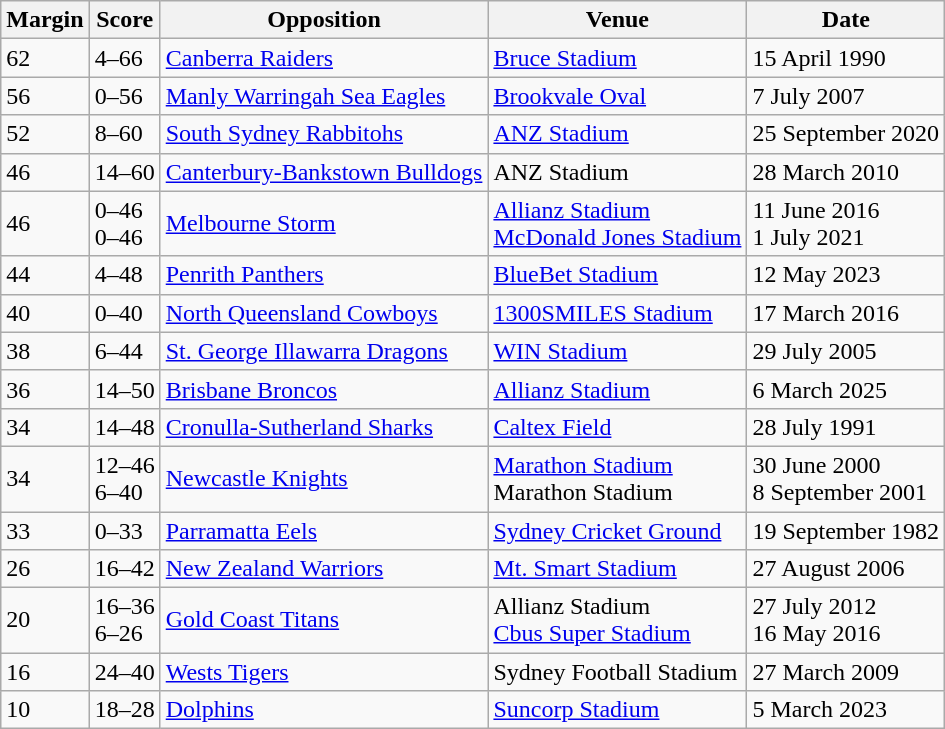<table class="wikitable" style="text-align:left;">
<tr>
<th>Margin</th>
<th>Score</th>
<th>Opposition</th>
<th>Venue</th>
<th>Date</th>
</tr>
<tr>
<td>62</td>
<td>4–66</td>
<td> <a href='#'>Canberra Raiders</a></td>
<td><a href='#'>Bruce Stadium</a></td>
<td>15 April 1990</td>
</tr>
<tr>
<td>56</td>
<td>0–56</td>
<td> <a href='#'>Manly Warringah Sea Eagles</a></td>
<td><a href='#'>Brookvale Oval</a></td>
<td>7 July 2007</td>
</tr>
<tr>
<td>52</td>
<td>8–60</td>
<td> <a href='#'>South Sydney Rabbitohs</a></td>
<td><a href='#'>ANZ Stadium</a></td>
<td>25 September 2020</td>
</tr>
<tr>
<td>46</td>
<td>14–60</td>
<td> <a href='#'>Canterbury-Bankstown Bulldogs</a></td>
<td>ANZ Stadium</td>
<td>28 March 2010</td>
</tr>
<tr>
<td>46</td>
<td>0–46<br>0–46</td>
<td> <a href='#'>Melbourne Storm</a></td>
<td><a href='#'>Allianz Stadium</a><br><a href='#'>McDonald Jones Stadium</a></td>
<td>11 June 2016<br>1 July 2021</td>
</tr>
<tr>
<td>44</td>
<td>4–48</td>
<td> <a href='#'>Penrith Panthers</a></td>
<td><a href='#'>BlueBet Stadium</a></td>
<td>12 May 2023</td>
</tr>
<tr>
<td>40</td>
<td>0–40</td>
<td> <a href='#'>North Queensland Cowboys</a></td>
<td><a href='#'>1300SMILES Stadium</a></td>
<td>17 March 2016</td>
</tr>
<tr>
<td>38</td>
<td>6–44</td>
<td> <a href='#'>St. George Illawarra Dragons</a></td>
<td><a href='#'>WIN Stadium</a></td>
<td>29 July 2005</td>
</tr>
<tr>
<td>36</td>
<td>14–50</td>
<td> <a href='#'>Brisbane Broncos</a></td>
<td><a href='#'>Allianz Stadium</a></td>
<td>6 March 2025</td>
</tr>
<tr>
<td>34</td>
<td>14–48</td>
<td> <a href='#'>Cronulla-Sutherland Sharks</a></td>
<td><a href='#'>Caltex Field</a></td>
<td>28 July 1991</td>
</tr>
<tr>
<td>34</td>
<td>12–46<br>6–40</td>
<td> <a href='#'>Newcastle Knights</a></td>
<td><a href='#'>Marathon Stadium</a><br>Marathon Stadium</td>
<td>30 June 2000<br>8 September 2001</td>
</tr>
<tr>
<td>33</td>
<td>0–33</td>
<td> <a href='#'>Parramatta Eels</a></td>
<td><a href='#'>Sydney Cricket Ground</a></td>
<td>19 September 1982</td>
</tr>
<tr>
<td>26</td>
<td>16–42</td>
<td> <a href='#'>New Zealand Warriors</a></td>
<td><a href='#'>Mt. Smart Stadium</a></td>
<td>27 August 2006</td>
</tr>
<tr>
<td>20</td>
<td>16–36<br>6–26</td>
<td> <a href='#'>Gold Coast Titans</a></td>
<td>Allianz Stadium<br><a href='#'>Cbus Super Stadium</a></td>
<td>27 July 2012<br>16 May 2016</td>
</tr>
<tr>
<td>16</td>
<td>24–40</td>
<td> <a href='#'>Wests Tigers</a></td>
<td>Sydney Football Stadium</td>
<td>27 March 2009</td>
</tr>
<tr>
<td>10</td>
<td>18–28</td>
<td> <a href='#'>Dolphins</a></td>
<td><a href='#'>Suncorp Stadium</a></td>
<td>5 March 2023</td>
</tr>
</table>
